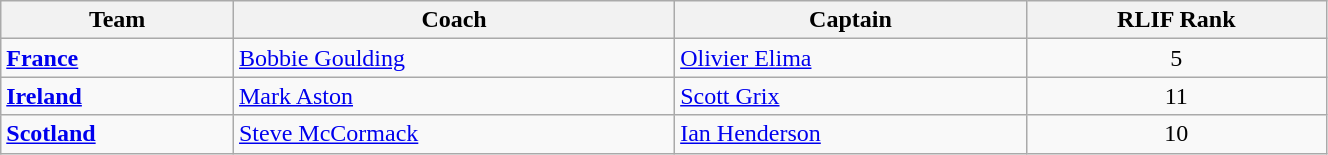<table class="wikitable sortable" style="width:70%;">
<tr>
<th>Team</th>
<th>Coach</th>
<th>Captain</th>
<th>RLIF Rank</th>
</tr>
<tr>
<td> <strong><a href='#'>France</a></strong></td>
<td> <a href='#'>Bobbie Goulding</a></td>
<td><a href='#'>Olivier Elima</a></td>
<td style="text-align: center;">5</td>
</tr>
<tr>
<td> <strong><a href='#'>Ireland</a></strong></td>
<td> <a href='#'>Mark Aston</a></td>
<td><a href='#'>Scott Grix</a></td>
<td style="text-align: center;">11</td>
</tr>
<tr>
<td> <strong><a href='#'>Scotland</a></strong></td>
<td> <a href='#'>Steve McCormack</a></td>
<td><a href='#'>Ian Henderson</a></td>
<td style="text-align: center;">10</td>
</tr>
</table>
